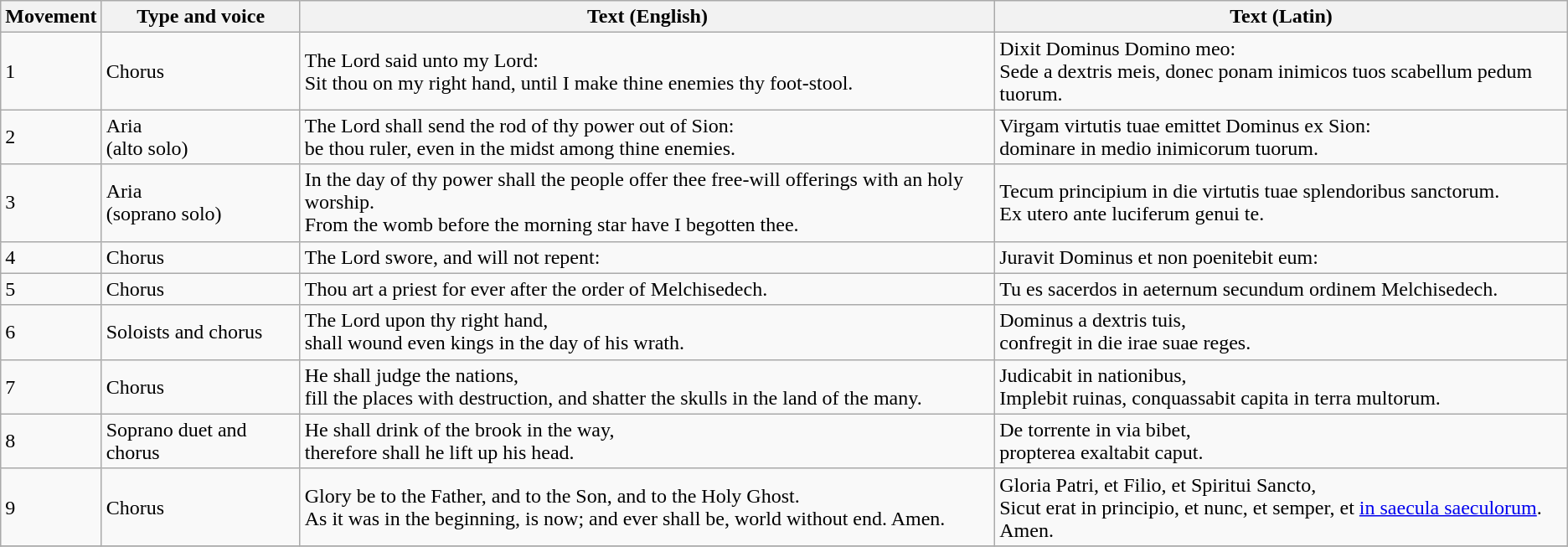<table class="wikitable" border="1">
<tr>
<th bgcolor=ececec>Movement</th>
<th bgcolor=ececec>Type and voice</th>
<th bgcolor=ececec>Text (English)</th>
<th bgcolor=ececec>Text (Latin)</th>
</tr>
<tr>
<td>1</td>
<td>Chorus</td>
<td>The Lord said unto my Lord:<br>Sit thou on my right hand, until I make thine enemies thy foot-stool.</td>
<td>Dixit Dominus Domino meo:<br>Sede a dextris meis, donec ponam inimicos tuos scabellum pedum tuorum.</td>
</tr>
<tr>
<td>2</td>
<td>Aria<br>(alto solo)</td>
<td>The Lord shall send the rod of thy power out of Sion:<br>be thou ruler, even in the midst among thine enemies.</td>
<td>Virgam virtutis tuae emittet Dominus ex Sion:<br>dominare in medio inimicorum tuorum.</td>
</tr>
<tr>
<td>3</td>
<td>Aria<br>(soprano solo)</td>
<td>In the day of thy power shall the people offer thee free-will offerings with an holy worship.<br>From the womb before the morning star have I begotten thee.</td>
<td>Tecum principium in die virtutis tuae splendoribus sanctorum.<br>Ex utero ante luciferum genui te.</td>
</tr>
<tr>
<td>4</td>
<td>Chorus</td>
<td>The Lord swore, and will not repent:</td>
<td>Juravit Dominus et non poenitebit eum:</td>
</tr>
<tr>
<td>5</td>
<td>Chorus</td>
<td>Thou art a priest for ever after the order of Melchisedech.</td>
<td>Tu es sacerdos in aeternum secundum ordinem Melchisedech.</td>
</tr>
<tr>
<td>6</td>
<td>Soloists and chorus</td>
<td>The Lord upon thy right hand,<br>shall wound even kings in the day of his wrath.</td>
<td>Dominus a dextris tuis,<br>confregit in die irae suae reges.</td>
</tr>
<tr>
<td>7</td>
<td>Chorus</td>
<td>He shall judge the nations,<br>fill the places with destruction, and shatter the skulls in the land of the many.</td>
<td>Judicabit in nationibus,<br>Implebit ruinas, conquassabit capita in terra multorum.</td>
</tr>
<tr>
<td>8</td>
<td>Soprano duet and chorus</td>
<td>He shall drink of the brook in the way,<br>therefore shall he lift up his head.</td>
<td>De torrente in via bibet,<br>propterea exaltabit caput.</td>
</tr>
<tr>
<td>9</td>
<td>Chorus</td>
<td>Glory be to the Father, and to the Son, and to the Holy Ghost.<br>As it was in the beginning, is now; and ever shall be, world without end. Amen.</td>
<td>Gloria Patri, et Filio, et Spiritui Sancto,<br>Sicut erat in principio, et nunc, et semper, et <a href='#'>in saecula saeculorum</a>. Amen.</td>
</tr>
<tr>
</tr>
</table>
